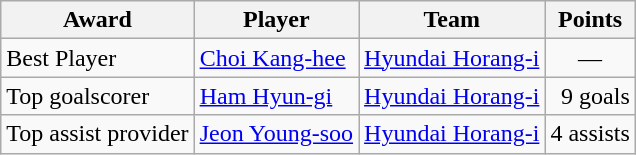<table class="wikitable">
<tr>
<th>Award</th>
<th>Player</th>
<th>Team</th>
<th>Points</th>
</tr>
<tr>
<td>Best Player</td>
<td> <a href='#'>Choi Kang-hee</a></td>
<td><a href='#'>Hyundai Horang-i</a></td>
<td align="center">—</td>
</tr>
<tr>
<td>Top goalscorer</td>
<td> <a href='#'>Ham Hyun-gi</a></td>
<td><a href='#'>Hyundai Horang-i</a></td>
<td align="right">9 goals</td>
</tr>
<tr>
<td>Top assist provider</td>
<td> <a href='#'>Jeon Young-soo</a></td>
<td><a href='#'>Hyundai Horang-i</a></td>
<td align="right">4 assists</td>
</tr>
</table>
